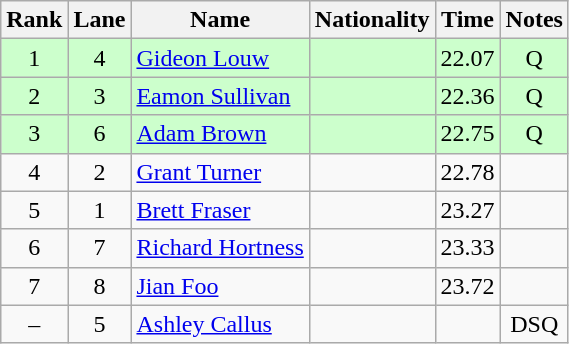<table class="wikitable sortable" style="text-align:center">
<tr>
<th>Rank</th>
<th>Lane</th>
<th>Name</th>
<th>Nationality</th>
<th>Time</th>
<th>Notes</th>
</tr>
<tr bgcolor=ccffcc>
<td>1</td>
<td>4</td>
<td align=left><a href='#'>Gideon Louw</a></td>
<td align=left></td>
<td>22.07</td>
<td>Q</td>
</tr>
<tr bgcolor=ccffcc>
<td>2</td>
<td>3</td>
<td align=left><a href='#'>Eamon Sullivan</a></td>
<td align=left></td>
<td>22.36</td>
<td>Q</td>
</tr>
<tr bgcolor=ccffcc>
<td>3</td>
<td>6</td>
<td align=left><a href='#'>Adam Brown</a></td>
<td align=left></td>
<td>22.75</td>
<td>Q</td>
</tr>
<tr>
<td>4</td>
<td>2</td>
<td align=left><a href='#'>Grant Turner</a></td>
<td align=left></td>
<td>22.78</td>
<td></td>
</tr>
<tr>
<td>5</td>
<td>1</td>
<td align=left><a href='#'>Brett Fraser</a></td>
<td align=left></td>
<td>23.27</td>
<td></td>
</tr>
<tr>
<td>6</td>
<td>7</td>
<td align=left><a href='#'>Richard Hortness</a></td>
<td align=left></td>
<td>23.33</td>
<td></td>
</tr>
<tr>
<td>7</td>
<td>8</td>
<td align=left><a href='#'>Jian Foo</a></td>
<td align=left></td>
<td>23.72</td>
<td></td>
</tr>
<tr>
<td>–</td>
<td>5</td>
<td align=left><a href='#'>Ashley Callus</a></td>
<td align=left></td>
<td></td>
<td>DSQ</td>
</tr>
</table>
